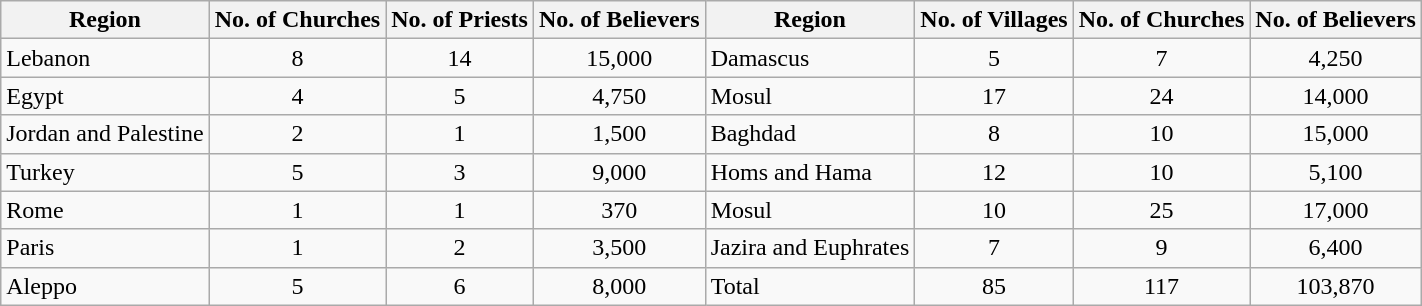<table class="wikitable" style="text-align:center">
<tr>
<th>Region</th>
<th>No. of Churches</th>
<th>No. of Priests</th>
<th>No. of Believers</th>
<th>Region</th>
<th>No. of Villages</th>
<th>No. of Churches</th>
<th>No. of Believers</th>
</tr>
<tr>
<td style="text-align:left">Lebanon</td>
<td>8</td>
<td>14</td>
<td>15,000</td>
<td style="text-align:left">Damascus</td>
<td>5</td>
<td>7</td>
<td>4,250</td>
</tr>
<tr>
<td style="text-align:left">Egypt</td>
<td>4</td>
<td>5</td>
<td>4,750</td>
<td style="text-align:left">Mosul</td>
<td>17</td>
<td>24</td>
<td>14,000</td>
</tr>
<tr>
<td style="text-align:left">Jordan and Palestine</td>
<td>2</td>
<td>1</td>
<td>1,500</td>
<td style="text-align:left">Baghdad</td>
<td>8</td>
<td>10</td>
<td>15,000</td>
</tr>
<tr>
<td style="text-align:left">Turkey</td>
<td>5</td>
<td>3</td>
<td>9,000</td>
<td style="text-align:left">Homs and Hama</td>
<td>12</td>
<td>10</td>
<td>5,100</td>
</tr>
<tr>
<td style="text-align:left">Rome</td>
<td>1</td>
<td>1</td>
<td>370</td>
<td style="text-align:left">Mosul</td>
<td>10</td>
<td>25</td>
<td>17,000</td>
</tr>
<tr>
<td style="text-align:left">Paris</td>
<td>1</td>
<td>2</td>
<td>3,500</td>
<td style="text-align:left">Jazira and Euphrates</td>
<td>7</td>
<td>9</td>
<td>6,400</td>
</tr>
<tr>
<td style="text-align:left">Aleppo</td>
<td>5</td>
<td>6</td>
<td>8,000</td>
<td style="text-align:left">Total</td>
<td>85</td>
<td>117</td>
<td>103,870</td>
</tr>
</table>
